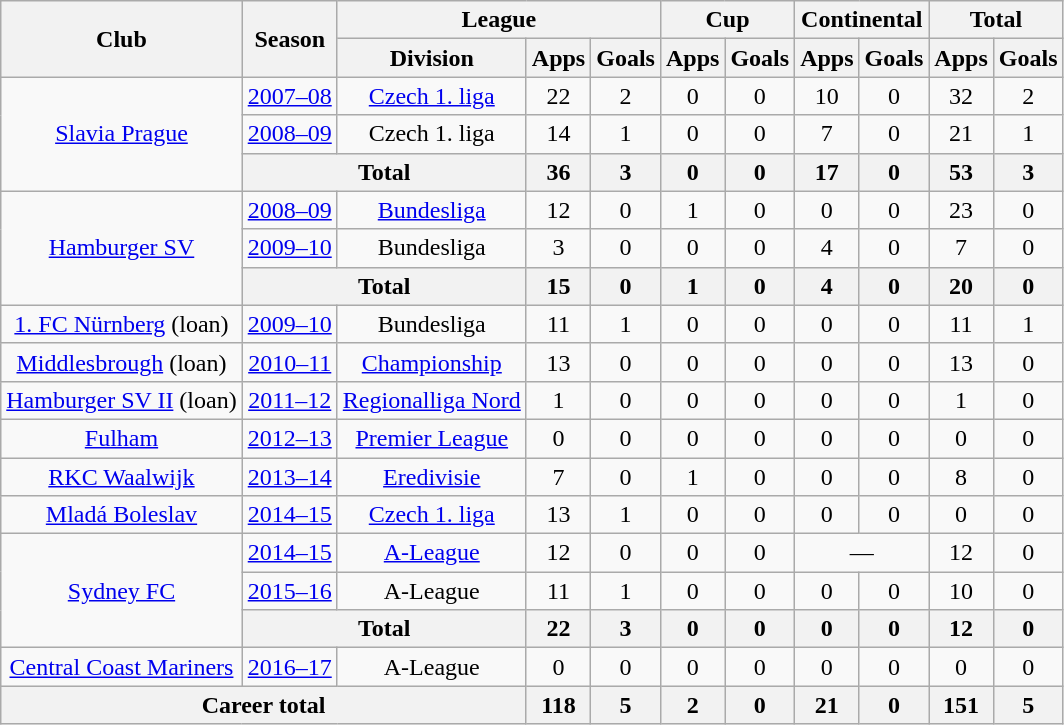<table class="wikitable" style="text-align: center">
<tr>
<th rowspan="2">Club</th>
<th rowspan="2">Season</th>
<th colspan="3">League</th>
<th colspan="2">Cup</th>
<th colspan="2">Continental</th>
<th colspan="2">Total</th>
</tr>
<tr>
<th>Division</th>
<th>Apps</th>
<th>Goals</th>
<th>Apps</th>
<th>Goals</th>
<th>Apps</th>
<th>Goals</th>
<th>Apps</th>
<th>Goals</th>
</tr>
<tr>
<td rowspan="3"><a href='#'>Slavia Prague</a></td>
<td><a href='#'>2007–08</a></td>
<td><a href='#'>Czech 1. liga</a></td>
<td>22</td>
<td>2</td>
<td>0</td>
<td>0</td>
<td>10</td>
<td>0</td>
<td>32</td>
<td>2</td>
</tr>
<tr>
<td><a href='#'>2008–09</a></td>
<td>Czech 1. liga</td>
<td>14</td>
<td>1</td>
<td>0</td>
<td>0</td>
<td>7</td>
<td>0</td>
<td>21</td>
<td>1</td>
</tr>
<tr>
<th colspan="2">Total</th>
<th>36</th>
<th>3</th>
<th>0</th>
<th>0</th>
<th>17</th>
<th>0</th>
<th>53</th>
<th>3</th>
</tr>
<tr>
<td rowspan="3"><a href='#'>Hamburger SV</a></td>
<td><a href='#'>2008–09</a></td>
<td><a href='#'>Bundesliga</a></td>
<td>12</td>
<td>0</td>
<td>1</td>
<td>0</td>
<td>0</td>
<td>0</td>
<td>23</td>
<td>0</td>
</tr>
<tr>
<td><a href='#'>2009–10</a></td>
<td>Bundesliga</td>
<td>3</td>
<td>0</td>
<td>0</td>
<td>0</td>
<td>4</td>
<td>0</td>
<td>7</td>
<td>0</td>
</tr>
<tr>
<th colspan="2">Total</th>
<th>15</th>
<th>0</th>
<th>1</th>
<th>0</th>
<th>4</th>
<th>0</th>
<th>20</th>
<th>0</th>
</tr>
<tr>
<td><a href='#'>1. FC Nürnberg</a> (loan)</td>
<td><a href='#'>2009–10</a></td>
<td>Bundesliga</td>
<td>11</td>
<td>1</td>
<td>0</td>
<td>0</td>
<td>0</td>
<td>0</td>
<td>11</td>
<td>1</td>
</tr>
<tr>
<td><a href='#'>Middlesbrough</a> (loan)</td>
<td><a href='#'>2010–11</a></td>
<td><a href='#'>Championship</a></td>
<td>13</td>
<td>0</td>
<td>0</td>
<td>0</td>
<td>0</td>
<td>0</td>
<td>13</td>
<td>0</td>
</tr>
<tr>
<td><a href='#'>Hamburger SV II</a> (loan)</td>
<td><a href='#'>2011–12</a></td>
<td><a href='#'>Regionalliga Nord</a></td>
<td>1</td>
<td>0</td>
<td>0</td>
<td>0</td>
<td>0</td>
<td>0</td>
<td>1</td>
<td>0</td>
</tr>
<tr>
<td><a href='#'>Fulham</a></td>
<td><a href='#'>2012–13</a></td>
<td><a href='#'>Premier League</a></td>
<td>0</td>
<td>0</td>
<td>0</td>
<td>0</td>
<td>0</td>
<td>0</td>
<td>0</td>
<td>0</td>
</tr>
<tr>
<td><a href='#'>RKC Waalwijk</a></td>
<td><a href='#'>2013–14</a></td>
<td><a href='#'>Eredivisie</a></td>
<td>7</td>
<td>0</td>
<td>1</td>
<td>0</td>
<td>0</td>
<td>0</td>
<td>8</td>
<td>0</td>
</tr>
<tr>
<td><a href='#'>Mladá Boleslav</a></td>
<td><a href='#'>2014–15</a></td>
<td><a href='#'>Czech 1. liga</a></td>
<td>13</td>
<td>1</td>
<td>0</td>
<td>0</td>
<td>0</td>
<td>0</td>
<td>0</td>
<td>0</td>
</tr>
<tr>
<td rowspan="3"><a href='#'>Sydney FC</a></td>
<td><a href='#'>2014–15</a></td>
<td><a href='#'>A-League</a></td>
<td>12</td>
<td>0</td>
<td>0</td>
<td>0</td>
<td colspan="2">—</td>
<td>12</td>
<td>0</td>
</tr>
<tr>
<td><a href='#'>2015–16</a></td>
<td>A-League</td>
<td>11</td>
<td>1</td>
<td>0</td>
<td>0</td>
<td>0</td>
<td>0</td>
<td>10</td>
<td>0</td>
</tr>
<tr>
<th colspan="2">Total</th>
<th>22</th>
<th>3</th>
<th>0</th>
<th>0</th>
<th>0</th>
<th>0</th>
<th>12</th>
<th>0</th>
</tr>
<tr>
<td><a href='#'>Central Coast Mariners</a></td>
<td><a href='#'>2016–17</a></td>
<td>A-League</td>
<td>0</td>
<td>0</td>
<td>0</td>
<td>0</td>
<td>0</td>
<td>0</td>
<td>0</td>
<td>0</td>
</tr>
<tr>
<th colspan="3">Career total</th>
<th>118</th>
<th>5</th>
<th>2</th>
<th>0</th>
<th>21</th>
<th>0</th>
<th>151</th>
<th>5</th>
</tr>
</table>
